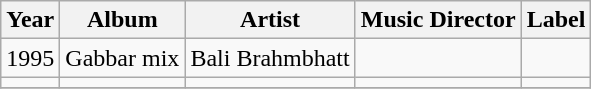<table class="wikitable sortable">
<tr>
<th scope="col">Year</th>
<th scope="col">Album</th>
<th scope="col">Artist</th>
<th scope="col">Music Director</th>
<th scope="col">Label</th>
</tr>
<tr>
<td>1995</td>
<td>Gabbar mix</td>
<td>Bali Brahmbhatt</td>
<td></td>
<td></td>
</tr>
<tr>
<td></td>
<td></td>
<td></td>
<td></td>
<td></td>
</tr>
<tr>
</tr>
</table>
